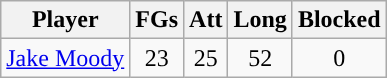<table class="wikitable sortable sortable" style="text-align: center">
<tr align=center>
<th>Player</th>
<th>FGs</th>
<th>Att</th>
<th>Long</th>
<th>Blocked</th>
</tr>
<tr>
<td><a href='#'>Jake Moody</a></td>
<td>23</td>
<td>25</td>
<td>52</td>
<td>0</td>
</tr>
</table>
